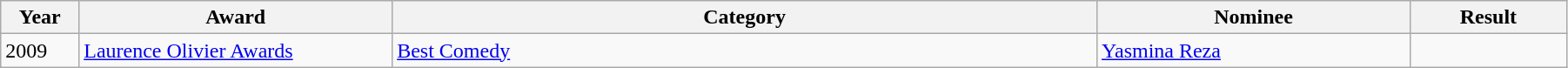<table class="wikitable" width="95%">
<tr>
<th width="5%">Year</th>
<th width="20%">Award</th>
<th width="45%">Category</th>
<th width="20%">Nominee</th>
<th width="10%">Result</th>
</tr>
<tr>
<td>2009</td>
<td><a href='#'>Laurence Olivier Awards</a></td>
<td><a href='#'>Best Comedy</a></td>
<td><a href='#'>Yasmina Reza</a></td>
<td></td>
</tr>
</table>
